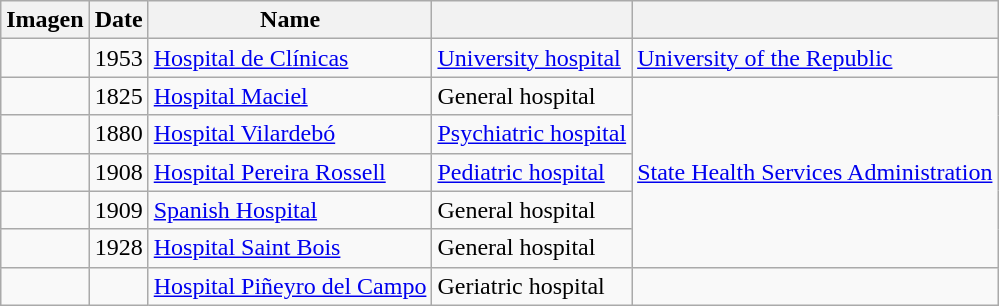<table class="wikitable">
<tr>
<th>Imagen</th>
<th>Date</th>
<th>Name</th>
<th></th>
<th></th>
</tr>
<tr>
<td></td>
<td>1953</td>
<td><a href='#'>Hospital de Clínicas</a></td>
<td><a href='#'>University hospital</a></td>
<td><a href='#'>University of the Republic</a></td>
</tr>
<tr>
<td></td>
<td>1825</td>
<td><a href='#'>Hospital Maciel</a></td>
<td>General hospital</td>
<td rowspan="5"><a href='#'>State Health Services Administration</a></td>
</tr>
<tr>
<td></td>
<td>1880</td>
<td><a href='#'>Hospital Vilardebó</a></td>
<td><a href='#'>Psychiatric hospital</a></td>
</tr>
<tr>
<td></td>
<td>1908</td>
<td><a href='#'>Hospital Pereira Rossell</a></td>
<td><a href='#'>Pediatric hospital</a></td>
</tr>
<tr>
<td></td>
<td>1909</td>
<td><a href='#'>Spanish Hospital</a></td>
<td>General hospital</td>
</tr>
<tr>
<td></td>
<td>1928</td>
<td><a href='#'>Hospital Saint Bois</a></td>
<td>General hospital</td>
</tr>
<tr>
<td></td>
<td></td>
<td><a href='#'>Hospital Piñeyro del Campo</a></td>
<td>Geriatric hospital</td>
</tr>
</table>
